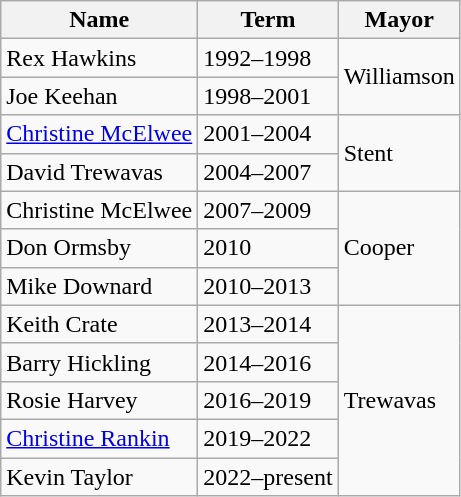<table class="wikitable">
<tr>
<th>Name</th>
<th>Term</th>
<th>Mayor</th>
</tr>
<tr>
<td>Rex Hawkins</td>
<td>1992–1998</td>
<td rowspan=2>Williamson</td>
</tr>
<tr>
<td>Joe Keehan</td>
<td>1998–2001</td>
</tr>
<tr>
<td><a href='#'>Christine McElwee</a></td>
<td>2001–2004</td>
<td rowspan=2>Stent</td>
</tr>
<tr>
<td>David Trewavas</td>
<td>2004–2007</td>
</tr>
<tr>
<td>Christine McElwee</td>
<td>2007–2009</td>
<td rowspan=3>Cooper</td>
</tr>
<tr>
<td>Don Ormsby</td>
<td>2010</td>
</tr>
<tr>
<td>Mike Downard</td>
<td>2010–2013</td>
</tr>
<tr>
<td>Keith Crate</td>
<td>2013–2014</td>
<td rowspan=5>Trewavas</td>
</tr>
<tr>
<td>Barry Hickling</td>
<td>2014–2016</td>
</tr>
<tr>
<td>Rosie Harvey</td>
<td>2016–2019</td>
</tr>
<tr>
<td><a href='#'>Christine Rankin</a></td>
<td>2019–2022</td>
</tr>
<tr>
<td>Kevin Taylor</td>
<td>2022–present</td>
</tr>
</table>
